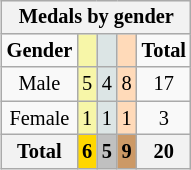<table class="wikitable" style="font-size:85%; float:right">
<tr style="background:#efefef;">
<th colspan=5><strong>Medals by gender</strong></th>
</tr>
<tr align=center>
<td><strong>Gender</strong></td>
<td style="background:#f7f6a8;"></td>
<td style="background:#dce5e5;"></td>
<td style="background:#ffdab9;"></td>
<td><strong>Total</strong></td>
</tr>
<tr align=center>
<td>Male</td>
<td style="background:#F7F6A8;">5</td>
<td style="background:#DCE5E5;">4</td>
<td style="background:#FFDAB9;">8</td>
<td>17</td>
</tr>
<tr align=center>
<td>Female</td>
<td style="background:#F7F6A8;">1</td>
<td style="background:#DCE5E5;">1</td>
<td style="background:#FFDAB9;">1</td>
<td>3</td>
</tr>
<tr align=center>
<th><strong>Total</strong></th>
<th style="background:gold;"><strong>6</strong></th>
<th style="background:silver;"><strong>5</strong></th>
<th style="background:#c96;"><strong>9</strong></th>
<th><strong>20</strong></th>
</tr>
</table>
